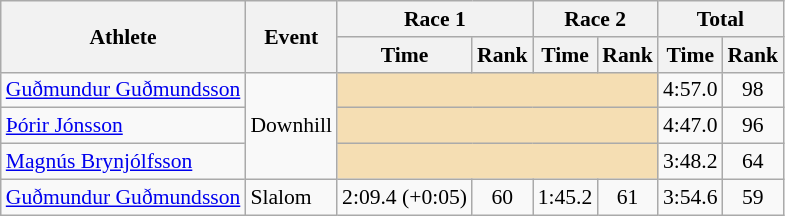<table class="wikitable" style="font-size:90%">
<tr>
<th rowspan="2">Athlete</th>
<th rowspan="2">Event</th>
<th colspan="2">Race 1</th>
<th colspan="2">Race 2</th>
<th colspan="2">Total</th>
</tr>
<tr>
<th>Time</th>
<th>Rank</th>
<th>Time</th>
<th>Rank</th>
<th>Time</th>
<th>Rank</th>
</tr>
<tr>
<td><a href='#'>Guðmundur Guðmundsson</a></td>
<td rowspan="3">Downhill</td>
<td colspan="4" bgcolor="wheat"></td>
<td align="center">4:57.0</td>
<td align="center">98</td>
</tr>
<tr>
<td><a href='#'>Þórir Jónsson</a></td>
<td colspan="4" bgcolor="wheat"></td>
<td align="center">4:47.0</td>
<td align="center">96</td>
</tr>
<tr>
<td><a href='#'>Magnús Brynjólfsson</a></td>
<td colspan="4" bgcolor="wheat"></td>
<td align="center">3:48.2</td>
<td align="center">64</td>
</tr>
<tr>
<td><a href='#'>Guðmundur Guðmundsson</a></td>
<td>Slalom</td>
<td align="center">2:09.4 (+0:05)</td>
<td align="center">60</td>
<td align="center">1:45.2</td>
<td align="center">61</td>
<td align="center">3:54.6</td>
<td align="center">59</td>
</tr>
</table>
